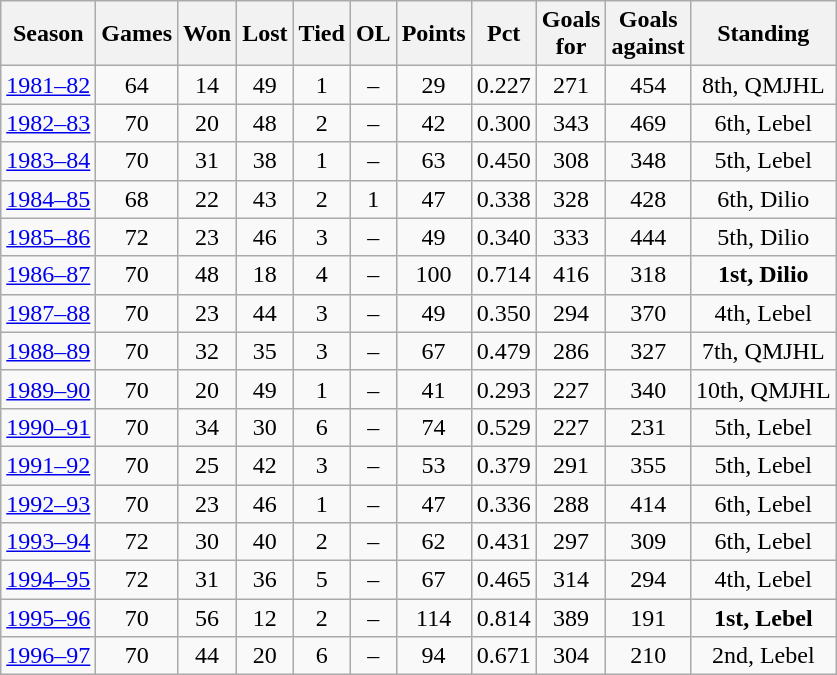<table class="wikitable" style="text-align:center">
<tr>
<th>Season</th>
<th>Games</th>
<th>Won</th>
<th>Lost</th>
<th>Tied</th>
<th>OL</th>
<th>Points</th>
<th>Pct</th>
<th>Goals<br>for</th>
<th>Goals<br>against</th>
<th>Standing</th>
</tr>
<tr>
<td><a href='#'>1981–82</a></td>
<td>64</td>
<td>14</td>
<td>49</td>
<td>1</td>
<td>–</td>
<td>29</td>
<td>0.227</td>
<td>271</td>
<td>454</td>
<td>8th, QMJHL</td>
</tr>
<tr>
<td><a href='#'>1982–83</a></td>
<td>70</td>
<td>20</td>
<td>48</td>
<td>2</td>
<td>–</td>
<td>42</td>
<td>0.300</td>
<td>343</td>
<td>469</td>
<td>6th, Lebel</td>
</tr>
<tr>
<td><a href='#'>1983–84</a></td>
<td>70</td>
<td>31</td>
<td>38</td>
<td>1</td>
<td>–</td>
<td>63</td>
<td>0.450</td>
<td>308</td>
<td>348</td>
<td>5th, Lebel</td>
</tr>
<tr>
<td><a href='#'>1984–85</a></td>
<td>68</td>
<td>22</td>
<td>43</td>
<td>2</td>
<td>1</td>
<td>47</td>
<td>0.338</td>
<td>328</td>
<td>428</td>
<td>6th, Dilio</td>
</tr>
<tr>
<td><a href='#'>1985–86</a></td>
<td>72</td>
<td>23</td>
<td>46</td>
<td>3</td>
<td>–</td>
<td>49</td>
<td>0.340</td>
<td>333</td>
<td>444</td>
<td>5th, Dilio</td>
</tr>
<tr>
<td><a href='#'>1986–87</a></td>
<td>70</td>
<td>48</td>
<td>18</td>
<td>4</td>
<td>–</td>
<td>100</td>
<td>0.714</td>
<td>416</td>
<td>318</td>
<td><strong>1st, Dilio</strong></td>
</tr>
<tr>
<td><a href='#'>1987–88</a></td>
<td>70</td>
<td>23</td>
<td>44</td>
<td>3</td>
<td>–</td>
<td>49</td>
<td>0.350</td>
<td>294</td>
<td>370</td>
<td>4th, Lebel</td>
</tr>
<tr>
<td><a href='#'>1988–89</a></td>
<td>70</td>
<td>32</td>
<td>35</td>
<td>3</td>
<td>–</td>
<td>67</td>
<td>0.479</td>
<td>286</td>
<td>327</td>
<td>7th, QMJHL</td>
</tr>
<tr>
<td><a href='#'>1989–90</a></td>
<td>70</td>
<td>20</td>
<td>49</td>
<td>1</td>
<td>–</td>
<td>41</td>
<td>0.293</td>
<td>227</td>
<td>340</td>
<td>10th, QMJHL</td>
</tr>
<tr>
<td><a href='#'>1990–91</a></td>
<td>70</td>
<td>34</td>
<td>30</td>
<td>6</td>
<td>–</td>
<td>74</td>
<td>0.529</td>
<td>227</td>
<td>231</td>
<td>5th, Lebel</td>
</tr>
<tr>
<td><a href='#'>1991–92</a></td>
<td>70</td>
<td>25</td>
<td>42</td>
<td>3</td>
<td>–</td>
<td>53</td>
<td>0.379</td>
<td>291</td>
<td>355</td>
<td>5th, Lebel</td>
</tr>
<tr>
<td><a href='#'>1992–93</a></td>
<td>70</td>
<td>23</td>
<td>46</td>
<td>1</td>
<td>–</td>
<td>47</td>
<td>0.336</td>
<td>288</td>
<td>414</td>
<td>6th, Lebel</td>
</tr>
<tr>
<td><a href='#'>1993–94</a></td>
<td>72</td>
<td>30</td>
<td>40</td>
<td>2</td>
<td>–</td>
<td>62</td>
<td>0.431</td>
<td>297</td>
<td>309</td>
<td>6th, Lebel</td>
</tr>
<tr>
<td><a href='#'>1994–95</a></td>
<td>72</td>
<td>31</td>
<td>36</td>
<td>5</td>
<td>–</td>
<td>67</td>
<td>0.465</td>
<td>314</td>
<td>294</td>
<td>4th, Lebel</td>
</tr>
<tr>
<td><a href='#'>1995–96</a></td>
<td>70</td>
<td>56</td>
<td>12</td>
<td>2</td>
<td>–</td>
<td>114</td>
<td>0.814</td>
<td>389</td>
<td>191</td>
<td><strong>1st, Lebel</strong></td>
</tr>
<tr>
<td><a href='#'>1996–97</a></td>
<td>70</td>
<td>44</td>
<td>20</td>
<td>6</td>
<td>–</td>
<td>94</td>
<td>0.671</td>
<td>304</td>
<td>210</td>
<td>2nd, Lebel</td>
</tr>
</table>
